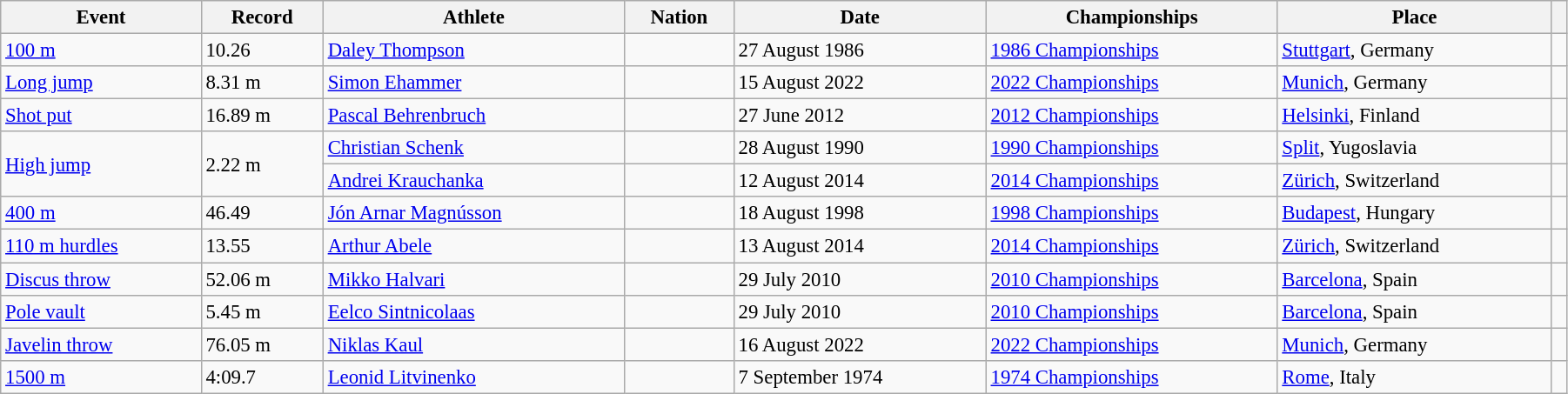<table class="wikitable" style="font-size:95%; width: 95%;">
<tr>
<th>Event</th>
<th>Record</th>
<th>Athlete</th>
<th>Nation</th>
<th>Date</th>
<th>Championships</th>
<th>Place</th>
<th></th>
</tr>
<tr>
<td><a href='#'>100 m</a></td>
<td>10.26</td>
<td><a href='#'>Daley Thompson</a></td>
<td></td>
<td>27 August 1986</td>
<td><a href='#'>1986 Championships</a></td>
<td><a href='#'>Stuttgart</a>, Germany</td>
<td></td>
</tr>
<tr>
<td><a href='#'>Long jump</a></td>
<td>8.31 m </td>
<td><a href='#'>Simon Ehammer</a></td>
<td></td>
<td>15 August 2022</td>
<td><a href='#'>2022 Championships</a></td>
<td><a href='#'>Munich</a>, Germany</td>
<td></td>
</tr>
<tr>
<td><a href='#'>Shot put</a></td>
<td>16.89 m</td>
<td><a href='#'>Pascal Behrenbruch</a></td>
<td></td>
<td>27 June 2012</td>
<td><a href='#'>2012 Championships</a></td>
<td><a href='#'>Helsinki</a>, Finland</td>
<td></td>
</tr>
<tr>
<td rowspan=2><a href='#'>High jump</a></td>
<td rowspan=2>2.22 m</td>
<td><a href='#'>Christian Schenk</a></td>
<td></td>
<td>28 August 1990</td>
<td><a href='#'>1990 Championships</a></td>
<td><a href='#'>Split</a>, Yugoslavia</td>
<td></td>
</tr>
<tr>
<td><a href='#'>Andrei Krauchanka</a></td>
<td></td>
<td>12 August 2014</td>
<td><a href='#'>2014 Championships</a></td>
<td><a href='#'>Zürich</a>, Switzerland</td>
<td></td>
</tr>
<tr>
<td><a href='#'>400 m</a></td>
<td>46.49</td>
<td><a href='#'>Jón Arnar Magnússon</a></td>
<td></td>
<td>18 August 1998</td>
<td><a href='#'>1998 Championships</a></td>
<td><a href='#'>Budapest</a>, Hungary</td>
<td></td>
</tr>
<tr>
<td><a href='#'>110 m hurdles</a></td>
<td>13.55 </td>
<td><a href='#'>Arthur Abele</a></td>
<td></td>
<td>13 August 2014</td>
<td><a href='#'>2014 Championships</a></td>
<td><a href='#'>Zürich</a>, Switzerland</td>
<td></td>
</tr>
<tr>
<td><a href='#'>Discus throw</a></td>
<td>52.06 m</td>
<td><a href='#'>Mikko Halvari</a></td>
<td></td>
<td>29 July 2010</td>
<td><a href='#'>2010 Championships</a></td>
<td><a href='#'>Barcelona</a>, Spain</td>
<td></td>
</tr>
<tr>
<td><a href='#'>Pole vault</a></td>
<td>5.45 m</td>
<td><a href='#'>Eelco Sintnicolaas</a></td>
<td></td>
<td>29 July 2010</td>
<td><a href='#'>2010 Championships</a></td>
<td><a href='#'>Barcelona</a>, Spain</td>
<td></td>
</tr>
<tr>
<td><a href='#'>Javelin throw</a></td>
<td>76.05 m</td>
<td><a href='#'>Niklas Kaul</a></td>
<td></td>
<td>16 August 2022</td>
<td><a href='#'>2022 Championships</a></td>
<td><a href='#'>Munich</a>, Germany</td>
<td></td>
</tr>
<tr>
<td><a href='#'>1500 m</a></td>
<td>4:09.7 </td>
<td><a href='#'>Leonid Litvinenko</a></td>
<td></td>
<td>7 September 1974</td>
<td><a href='#'>1974 Championships</a></td>
<td><a href='#'>Rome</a>, Italy</td>
<td></td>
</tr>
</table>
